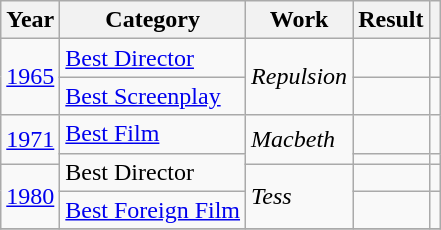<table class="wikitable">
<tr>
<th>Year</th>
<th>Category</th>
<th>Work</th>
<th>Result</th>
<th></th>
</tr>
<tr>
<td rowspan=2><a href='#'>1965</a></td>
<td><a href='#'>Best Director</a></td>
<td rowspan=2><em>Repulsion</em></td>
<td></td>
<td></td>
</tr>
<tr>
<td><a href='#'>Best Screenplay</a></td>
<td></td>
<td></td>
</tr>
<tr>
<td rowspan=2><a href='#'>1971</a></td>
<td><a href='#'>Best Film</a></td>
<td rowspan=2><em>Macbeth</em></td>
<td></td>
<td></td>
</tr>
<tr>
<td rowspan="2">Best Director</td>
<td></td>
<td></td>
</tr>
<tr>
<td rowspan=2><a href='#'>1980</a></td>
<td rowspan=2><em>Tess</em></td>
<td></td>
<td></td>
</tr>
<tr>
<td><a href='#'>Best Foreign Film</a></td>
<td></td>
<td></td>
</tr>
<tr>
</tr>
</table>
